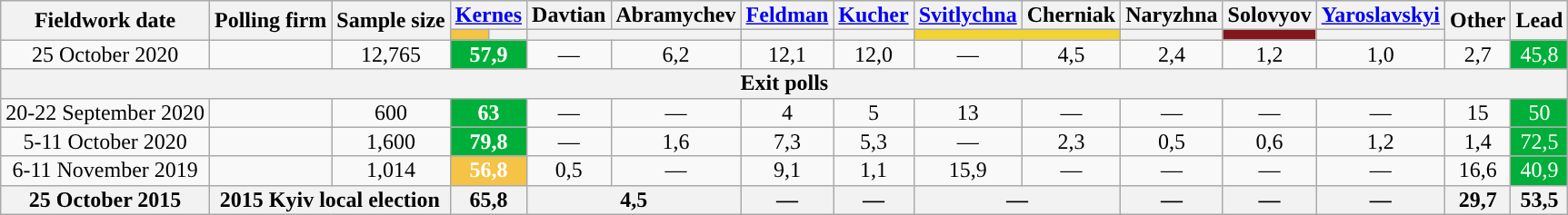<table class="wikitable" style="text-align:center;font-size:90&;line-height:14px">
<tr>
<th rowspan="2">Fieldwork date</th>
<th rowspan="2">Polling firm</th>
<th rowspan="2">Sample size</th>
<th colspan="2"><a href='#'>Kernes</a></th>
<th>Davtian</th>
<th>Abramychev</th>
<th><a href='#'>Feldman</a></th>
<th><a href='#'>Kucher</a></th>
<th><a href='#'>Svitlychna</a></th>
<th style="width:30px;">Cherniak</th>
<th>Naryzhna</th>
<th>Solovyov</th>
<th><a href='#'>Yaroslavskyi</a></th>
<th rowspan="2">Other</th>
<th rowspan="2">Lead</th>
</tr>
<tr>
<th class="unsortable" style="color:inherit;background:#f5c345;"></th>
<th class="unsortable" style="color:inherit;background:"></th>
<th colspan="2" class="unsortable" style="color:inherit;background:"></th>
<th class="unsortable" style="color:inherit;background:"></th>
<th class="unsortable" style="color:inherit;background:"></th>
<th colspan="2" class="unsortable" style="color:inherit;background:#f1d334;"></th>
<th class="unsortable" style="color:inherit;background:"></th>
<th class="unsortable" style="color:inherit;background:#84171C;"></th>
<th class="unsortable" style="color:inherit;background:"></th>
</tr>
<tr>
<td>25 October 2020</td>
<td></td>
<td>12,765</td>
<td colspan="2" style="background:#00af39; color:white;"><strong>57,9</strong></td>
<td>—</td>
<td>6,2</td>
<td>12,1</td>
<td>12,0</td>
<td>—</td>
<td>4,5</td>
<td>2,4</td>
<td>1,2</td>
<td>1,0</td>
<td>2,7</td>
<td style="background:#00af39; color:white;">45,8</td>
</tr>
<tr>
<th colspan="16">Exit polls</th>
</tr>
<tr>
<td>20-22 September 2020</td>
<td></td>
<td>600</td>
<td colspan="2" style="background:#00af39; color:white;"><strong>63</strong></td>
<td>—</td>
<td>—</td>
<td>4</td>
<td>5</td>
<td>13</td>
<td>—</td>
<td>—</td>
<td>—</td>
<td>—</td>
<td>15</td>
<td style="background:#00af39; color:white;">50</td>
</tr>
<tr>
<td>5-11 October 2020</td>
<td></td>
<td>1,600</td>
<td colspan="2" style="background:#00af39; color:white;"><strong>79,8</strong></td>
<td>—</td>
<td>1,6</td>
<td>7,3</td>
<td>5,3</td>
<td>—</td>
<td>2,3</td>
<td>0,5</td>
<td>0,6</td>
<td>1,2</td>
<td>1,4</td>
<td style="background:#00af39; color:white;">72,5</td>
</tr>
<tr>
<td>6-11 November 2019</td>
<td></td>
<td>1,014</td>
<td colspan="2" style="background:#f5c345; color:white;"><strong>56,8</strong></td>
<td>0,5</td>
<td>—</td>
<td>9,1</td>
<td>1,1</td>
<td>15,9</td>
<td>—</td>
<td>—</td>
<td>—</td>
<td>—</td>
<td>16,6</td>
<td style="background:#00af39; color:white;">40,9</td>
</tr>
<tr>
<th>25 October 2015</th>
<th colspan="2">2015 Kyiv local election</th>
<th colspan="2">65,8</th>
<th colspan="2">4,5</th>
<th>—</th>
<th>—</th>
<th colspan="2">—</th>
<th>—</th>
<th>—</th>
<th>—</th>
<th>29,7</th>
<th>53,5</th>
</tr>
</table>
